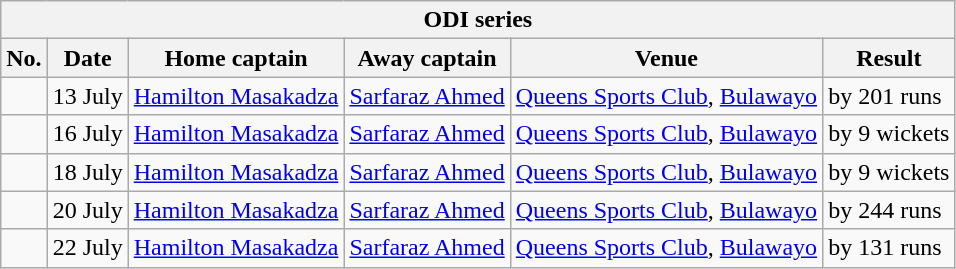<table class="wikitable">
<tr>
<th colspan="9">ODI series</th>
</tr>
<tr>
<th>No.</th>
<th>Date</th>
<th>Home captain</th>
<th>Away captain</th>
<th>Venue</th>
<th>Result</th>
</tr>
<tr>
<td></td>
<td>13 July</td>
<td><a href='#'>Hamilton Masakadza</a></td>
<td><a href='#'>Sarfaraz Ahmed</a></td>
<td><a href='#'>Queens Sports Club</a>, <a href='#'>Bulawayo</a></td>
<td> by 201 runs</td>
</tr>
<tr>
<td></td>
<td>16 July</td>
<td><a href='#'>Hamilton Masakadza</a></td>
<td><a href='#'>Sarfaraz Ahmed</a></td>
<td><a href='#'>Queens Sports Club</a>, <a href='#'>Bulawayo</a></td>
<td> by 9 wickets</td>
</tr>
<tr>
<td></td>
<td>18 July</td>
<td><a href='#'>Hamilton Masakadza</a></td>
<td><a href='#'>Sarfaraz Ahmed</a></td>
<td><a href='#'>Queens Sports Club</a>, <a href='#'>Bulawayo</a></td>
<td> by 9 wickets</td>
</tr>
<tr>
<td></td>
<td>20 July</td>
<td><a href='#'>Hamilton Masakadza</a></td>
<td><a href='#'>Sarfaraz Ahmed</a></td>
<td><a href='#'>Queens Sports Club</a>, <a href='#'>Bulawayo</a></td>
<td> by 244 runs</td>
</tr>
<tr>
<td></td>
<td>22 July</td>
<td><a href='#'>Hamilton Masakadza</a></td>
<td><a href='#'>Sarfaraz Ahmed</a></td>
<td><a href='#'>Queens Sports Club</a>, <a href='#'>Bulawayo</a></td>
<td> by 131 runs</td>
</tr>
</table>
